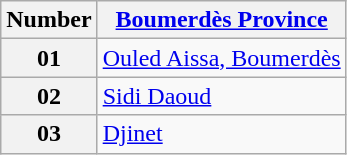<table class="wikitable sortable">
<tr>
<th>Number</th>
<th><a href='#'>Boumerdès Province</a></th>
</tr>
<tr>
<th>01</th>
<td><a href='#'>Ouled Aissa, Boumerdès</a></td>
</tr>
<tr>
<th>02</th>
<td><a href='#'>Sidi Daoud</a></td>
</tr>
<tr>
<th>03</th>
<td><a href='#'>Djinet</a></td>
</tr>
</table>
